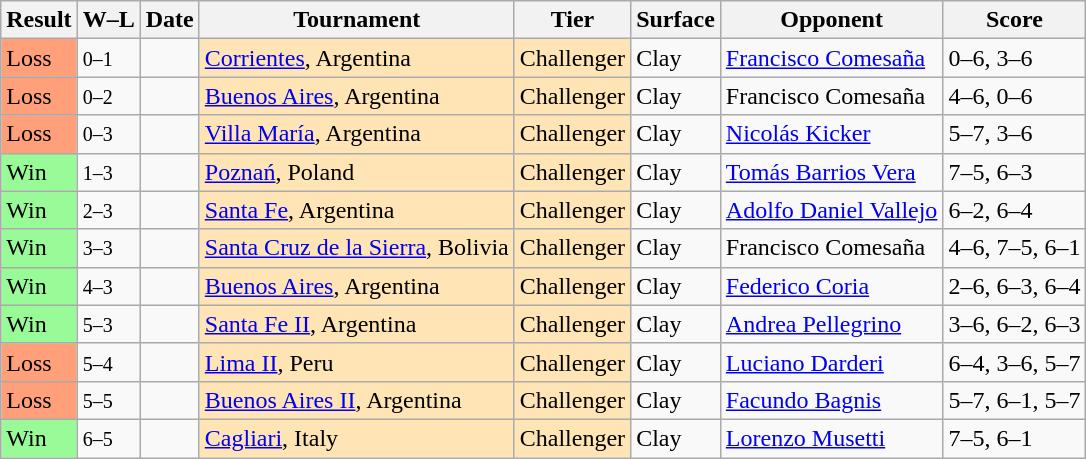<table class="sortable wikitable nowrap">
<tr>
<th>Result</th>
<th class="unsortable">W–L</th>
<th>Date</th>
<th>Tournament</th>
<th>Tier</th>
<th>Surface</th>
<th>Opponent</th>
<th class="unsortable">Score</th>
</tr>
<tr>
<td bgcolor=FFA07A>Loss</td>
<td><small>0–1</small></td>
<td><a href='#'></a></td>
<td style="background:moccasin"><a href='#'>Corrientes</a>, Argentina</td>
<td style="background:moccasin">Challenger</td>
<td>Clay</td>
<td> <a href='#'>Francisco Comesaña</a></td>
<td>0–6, 3–6</td>
</tr>
<tr>
<td bgcolor=FFA07A>Loss</td>
<td><small>0–2</small></td>
<td><a href='#'></a></td>
<td style="background:moccasin"><a href='#'>Buenos Aires</a>, Argentina</td>
<td style="background:moccasin">Challenger</td>
<td>Clay</td>
<td> Francisco Comesaña</td>
<td>4–6, 0–6</td>
</tr>
<tr>
<td bgcolor=FFA07A>Loss</td>
<td><small>0–3</small></td>
<td><a href='#'></a></td>
<td style="background:moccasin"><a href='#'>Villa María</a>, Argentina</td>
<td style="background:moccasin">Challenger</td>
<td>Clay</td>
<td> <a href='#'>Nicolás Kicker</a></td>
<td>5–7, 3–6</td>
</tr>
<tr>
<td bgcolor=98FB98>Win</td>
<td><small>1–3</small></td>
<td><a href='#'></a></td>
<td style="background:moccasin"><a href='#'>Poznań</a>, Poland</td>
<td style="background:moccasin">Challenger</td>
<td>Clay</td>
<td> <a href='#'>Tomás Barrios Vera</a></td>
<td>7–5, 6–3</td>
</tr>
<tr>
<td bgcolor=98FB98>Win</td>
<td><small>2–3</small></td>
<td><a href='#'></a></td>
<td style="background:moccasin"><a href='#'>Santa Fe</a>, Argentina</td>
<td style="background:moccasin">Challenger</td>
<td>Clay</td>
<td> <a href='#'>Adolfo Daniel Vallejo</a></td>
<td>6–2, 6–4</td>
</tr>
<tr>
<td bgcolor=98FB98>Win</td>
<td><small>3–3</small></td>
<td><a href='#'></a></td>
<td style="background:moccasin"><a href='#'>Santa Cruz de la Sierra</a>, Bolivia</td>
<td style="background:moccasin">Challenger</td>
<td>Clay</td>
<td> Francisco Comesaña</td>
<td>4–6, 7–5, 6–1</td>
</tr>
<tr>
<td bgcolor=98FB98>Win</td>
<td><small>4–3</small></td>
<td><a href='#'></a></td>
<td style="background:moccasin"><a href='#'>Buenos Aires</a>, Argentina</td>
<td style="background:moccasin">Challenger</td>
<td>Clay</td>
<td> <a href='#'>Federico Coria</a></td>
<td>2–6, 6–3, 6–4</td>
</tr>
<tr>
<td bgcolor=98FB98>Win</td>
<td><small>5–3</small></td>
<td><a href='#'></a></td>
<td style="background:moccasin"><a href='#'>Santa Fe II</a>, Argentina</td>
<td style="background:moccasin">Challenger</td>
<td>Clay</td>
<td> <a href='#'>Andrea Pellegrino</a></td>
<td>3–6, 6–2, 6–3</td>
</tr>
<tr>
<td bgcolor=FFA07A>Loss</td>
<td><small>5–4</small></td>
<td><a href='#'></a></td>
<td style="background:moccasin"><a href='#'>Lima II</a>, Peru</td>
<td style="background:moccasin">Challenger</td>
<td>Clay</td>
<td> <a href='#'>Luciano Darderi</a></td>
<td>6–4, 3–6, 5–7</td>
</tr>
<tr>
<td bgcolor=FFA07A>Loss</td>
<td><small>5–5</small></td>
<td><a href='#'></a></td>
<td style="background:moccasin"><a href='#'>Buenos Aires II</a>, Argentina</td>
<td style="background:moccasin">Challenger</td>
<td>Clay</td>
<td> <a href='#'>Facundo Bagnis</a></td>
<td>5–7, 6–1, 5–7</td>
</tr>
<tr>
<td bgcolor=98FB98>Win</td>
<td><small>6–5</small></td>
<td><a href='#'></a></td>
<td style="background:moccasin"><a href='#'>Cagliari</a>, Italy</td>
<td style="background:moccasin">Challenger</td>
<td>Clay</td>
<td> <a href='#'>Lorenzo Musetti</a></td>
<td>7–5, 6–1</td>
</tr>
</table>
